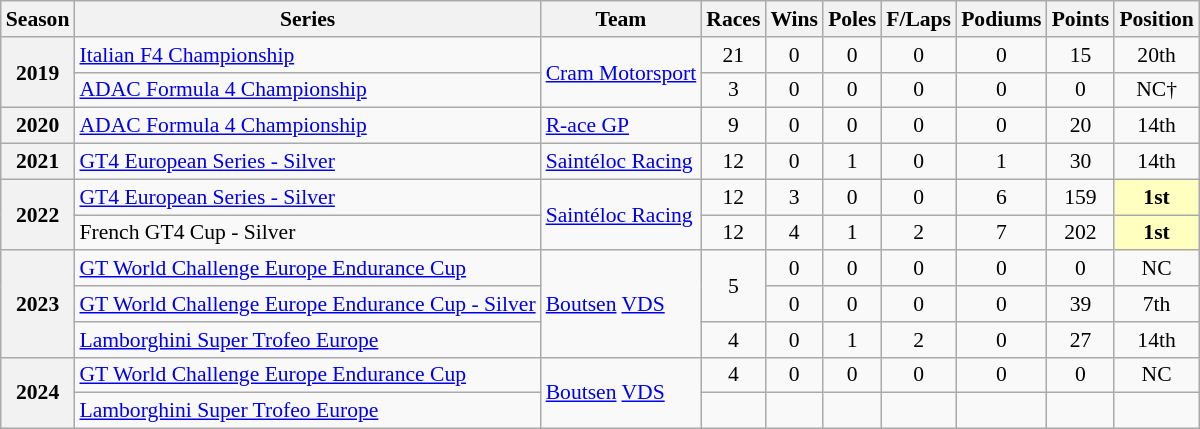<table class="wikitable" style="font-size: 90%; text-align:center">
<tr>
<th>Season</th>
<th>Series</th>
<th>Team</th>
<th>Races</th>
<th>Wins</th>
<th>Poles</th>
<th>F/Laps</th>
<th>Podiums</th>
<th>Points</th>
<th>Position</th>
</tr>
<tr>
<th rowspan="2">2019</th>
<td align="left"><a href='#'>Italian F4 Championship</a></td>
<td rowspan="2" align="left"><a href='#'>Cram Motorsport</a></td>
<td>21</td>
<td>0</td>
<td>0</td>
<td>0</td>
<td>0</td>
<td>15</td>
<td>20th</td>
</tr>
<tr>
<td align="left"><a href='#'>ADAC Formula 4 Championship</a></td>
<td>3</td>
<td>0</td>
<td>0</td>
<td>0</td>
<td>0</td>
<td>0</td>
<td>NC†</td>
</tr>
<tr>
<th>2020</th>
<td align="left"><a href='#'>ADAC Formula 4 Championship</a></td>
<td align="left"><a href='#'>R-ace GP</a></td>
<td>9</td>
<td>0</td>
<td>0</td>
<td>0</td>
<td>0</td>
<td>20</td>
<td>14th</td>
</tr>
<tr>
<th>2021</th>
<td align="left"><a href='#'>GT4 European Series - Silver</a></td>
<td align="left"><a href='#'>Saintéloc Racing</a></td>
<td>12</td>
<td>0</td>
<td>1</td>
<td>0</td>
<td>1</td>
<td>30</td>
<td>14th</td>
</tr>
<tr>
<th rowspan="2">2022</th>
<td align="left"><a href='#'>GT4 European Series - Silver</a></td>
<td rowspan="2" align="left"><a href='#'>Saintéloc Racing</a></td>
<td>12</td>
<td>3</td>
<td>0</td>
<td>0</td>
<td>6</td>
<td>159</td>
<td style="background:#FFFFBF;"><strong>1st</strong></td>
</tr>
<tr>
<td align="left">French GT4 Cup - Silver</td>
<td>12</td>
<td>4</td>
<td>1</td>
<td>2</td>
<td>7</td>
<td>202</td>
<td style="background:#FFFFBF;"><strong>1st</strong></td>
</tr>
<tr>
<th rowspan="3">2023</th>
<td align=left><a href='#'>GT World Challenge Europe Endurance Cup</a></td>
<td rowspan="3" align="left"><a href='#'>Boutsen</a> <a href='#'>VDS</a></td>
<td rowspan="2">5</td>
<td>0</td>
<td>0</td>
<td>0</td>
<td>0</td>
<td>0</td>
<td>NC</td>
</tr>
<tr>
<td align="left" nowrap><a href='#'>GT World Challenge Europe Endurance Cup - Silver</a></td>
<td>0</td>
<td>0</td>
<td>0</td>
<td>0</td>
<td>39</td>
<td>7th</td>
</tr>
<tr>
<td align=left><a href='#'>Lamborghini Super Trofeo Europe</a></td>
<td>4</td>
<td>0</td>
<td>1</td>
<td>2</td>
<td>0</td>
<td>27</td>
<td>14th</td>
</tr>
<tr>
<th rowspan="2">2024</th>
<td align=left><a href='#'>GT World Challenge Europe Endurance Cup</a></td>
<td rowspan="2" align="left"><a href='#'>Boutsen</a> <a href='#'>VDS</a></td>
<td>4</td>
<td>0</td>
<td>0</td>
<td>0</td>
<td>0</td>
<td>0</td>
<td>NC</td>
</tr>
<tr>
<td align=left><a href='#'>Lamborghini Super Trofeo Europe</a></td>
<td></td>
<td></td>
<td></td>
<td></td>
<td></td>
<td></td>
<td></td>
</tr>
</table>
